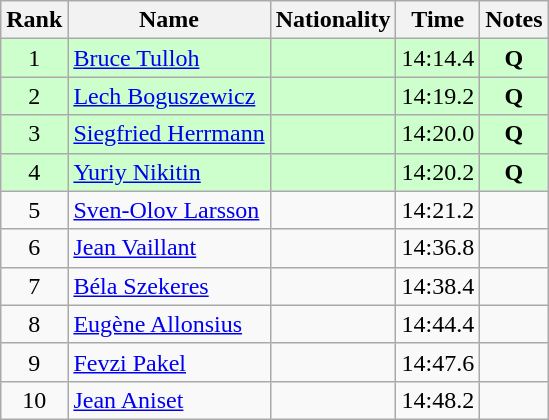<table class="wikitable sortable" style="text-align:center">
<tr>
<th>Rank</th>
<th>Name</th>
<th>Nationality</th>
<th>Time</th>
<th>Notes</th>
</tr>
<tr bgcolor=ccffcc>
<td>1</td>
<td align=left><a href='#'>Bruce Tulloh</a></td>
<td align=left></td>
<td>14:14.4</td>
<td><strong>Q</strong></td>
</tr>
<tr bgcolor=ccffcc>
<td>2</td>
<td align=left><a href='#'>Lech Boguszewicz</a></td>
<td align=left></td>
<td>14:19.2</td>
<td><strong>Q</strong></td>
</tr>
<tr bgcolor=ccffcc>
<td>3</td>
<td align=left><a href='#'>Siegfried Herrmann</a></td>
<td align=left></td>
<td>14:20.0</td>
<td><strong>Q</strong></td>
</tr>
<tr bgcolor=ccffcc>
<td>4</td>
<td align=left><a href='#'>Yuriy Nikitin</a></td>
<td align=left></td>
<td>14:20.2</td>
<td><strong>Q</strong></td>
</tr>
<tr>
<td>5</td>
<td align=left><a href='#'>Sven-Olov Larsson</a></td>
<td align=left></td>
<td>14:21.2</td>
<td></td>
</tr>
<tr>
<td>6</td>
<td align=left><a href='#'>Jean Vaillant</a></td>
<td align=left></td>
<td>14:36.8</td>
<td></td>
</tr>
<tr>
<td>7</td>
<td align=left><a href='#'>Béla Szekeres</a></td>
<td align=left></td>
<td>14:38.4</td>
<td></td>
</tr>
<tr>
<td>8</td>
<td align=left><a href='#'>Eugène Allonsius</a></td>
<td align=left></td>
<td>14:44.4</td>
<td></td>
</tr>
<tr>
<td>9</td>
<td align=left><a href='#'>Fevzi Pakel</a></td>
<td align=left></td>
<td>14:47.6</td>
<td></td>
</tr>
<tr>
<td>10</td>
<td align=left><a href='#'>Jean Aniset</a></td>
<td align=left></td>
<td>14:48.2</td>
<td></td>
</tr>
</table>
